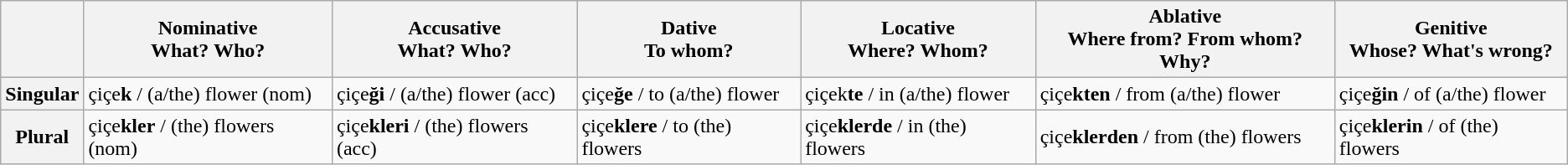<table class="wikitable">
<tr>
<th></th>
<th>Nominative<br>What? Who?</th>
<th>Accusative<br> What? Who?</th>
<th>Dative<br> To whom?</th>
<th>Locative<br> Where? Whom?</th>
<th>Ablative<br> Where from? From whom? Why?</th>
<th>Genitive<br> Whose? What's wrong?</th>
</tr>
<tr>
<th>Singular</th>
<td>çiçe<strong>k</strong> / (a/the) flower (nom)</td>
<td>çiçe<strong>ği</strong> / (a/the) flower (acc)</td>
<td>çiçe<strong>ğe</strong> / to (a/the) flower</td>
<td>çiçek<strong>te</strong> / in (a/the) flower</td>
<td>çiçe<strong>kten</strong> / from (a/the) flower</td>
<td>çiçe<strong>ğin</strong> / of (a/the) flower</td>
</tr>
<tr>
<th>Plural</th>
<td>çiçe<strong>kler</strong> / (the) flowers (nom)</td>
<td>çiçe<strong>kleri</strong> / (the) flowers (acc)</td>
<td>çiçe<strong>klere</strong> / to (the) flowers</td>
<td>çiçe<strong>klerde</strong> / in (the) flowers</td>
<td>çiçe<strong>klerden</strong> / from (the) flowers</td>
<td>çiçe<strong>klerin</strong> / of (the) flowers</td>
</tr>
</table>
